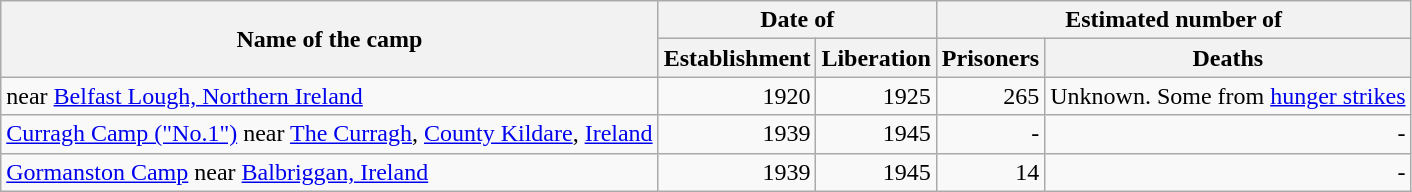<table class="wikitable">
<tr>
<th rowspan=2>Name of the camp</th>
<th colspan=2>Date of</th>
<th colspan=2>Estimated number of</th>
</tr>
<tr>
<th>Establishment</th>
<th>Liberation</th>
<th>Prisoners</th>
<th>Deaths</th>
</tr>
<tr>
<td> near <a href='#'>Belfast Lough, Northern Ireland</a></td>
<td align="right">1920</td>
<td align=right>1925</td>
<td align=right>265</td>
<td align=right>Unknown. Some from <a href='#'>hunger strikes</a></td>
</tr>
<tr>
<td><a href='#'>Curragh Camp ("No.1")</a> near <a href='#'>The Curragh</a>, <a href='#'>County Kildare</a>, <a href='#'>Ireland</a></td>
<td align="right">1939</td>
<td align=right>1945</td>
<td align=right>-</td>
<td align=right>-</td>
</tr>
<tr>
<td><a href='#'>Gormanston Camp</a> near <a href='#'>Balbriggan, Ireland</a></td>
<td align="right">1939</td>
<td align=right>1945</td>
<td align=right>14</td>
<td align=right>-</td>
</tr>
</table>
